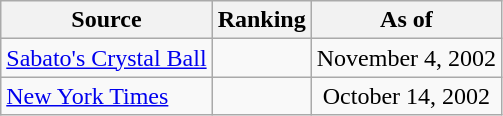<table class="wikitable" style="text-align:center">
<tr>
<th>Source</th>
<th>Ranking</th>
<th>As of</th>
</tr>
<tr>
<td align=left><a href='#'>Sabato's Crystal Ball</a></td>
<td></td>
<td>November 4, 2002</td>
</tr>
<tr>
<td align=left><a href='#'>New York Times</a></td>
<td></td>
<td>October 14, 2002</td>
</tr>
</table>
